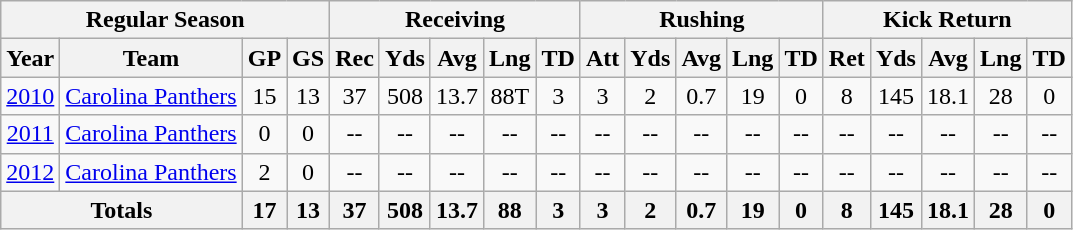<table class="wikitable" style="text-align:center">
<tr>
<th colspan="4">Regular Season</th>
<th colspan="5">Receiving</th>
<th colspan="5">Rushing</th>
<th colspan="5">Kick Return</th>
</tr>
<tr>
<th>Year</th>
<th>Team</th>
<th>GP</th>
<th>GS</th>
<th>Rec</th>
<th>Yds</th>
<th>Avg</th>
<th>Lng</th>
<th>TD</th>
<th>Att</th>
<th>Yds</th>
<th>Avg</th>
<th>Lng</th>
<th>TD</th>
<th>Ret</th>
<th>Yds</th>
<th>Avg</th>
<th>Lng</th>
<th>TD</th>
</tr>
<tr>
<td><a href='#'>2010</a></td>
<td><a href='#'>Carolina Panthers</a></td>
<td>15</td>
<td>13</td>
<td>37</td>
<td>508</td>
<td>13.7</td>
<td>88T</td>
<td>3</td>
<td>3</td>
<td>2</td>
<td>0.7</td>
<td>19</td>
<td>0</td>
<td>8</td>
<td>145</td>
<td>18.1</td>
<td>28</td>
<td>0</td>
</tr>
<tr>
<td><a href='#'>2011</a></td>
<td><a href='#'>Carolina Panthers</a></td>
<td>0</td>
<td>0</td>
<td>--</td>
<td>--</td>
<td>--</td>
<td>--</td>
<td>--</td>
<td>--</td>
<td>--</td>
<td>--</td>
<td>--</td>
<td>--</td>
<td>--</td>
<td>--</td>
<td>--</td>
<td>--</td>
<td>--</td>
</tr>
<tr>
<td><a href='#'>2012</a></td>
<td><a href='#'>Carolina Panthers</a></td>
<td>2</td>
<td>0</td>
<td>--</td>
<td>--</td>
<td>--</td>
<td>--</td>
<td>--</td>
<td>--</td>
<td>--</td>
<td>--</td>
<td>--</td>
<td>--</td>
<td>--</td>
<td>--</td>
<td>--</td>
<td>--</td>
<td>--</td>
</tr>
<tr>
<th colspan="2">Totals</th>
<th>17</th>
<th>13</th>
<th>37</th>
<th>508</th>
<th>13.7</th>
<th>88</th>
<th>3</th>
<th>3</th>
<th>2</th>
<th>0.7</th>
<th>19</th>
<th>0</th>
<th>8</th>
<th>145</th>
<th>18.1</th>
<th>28</th>
<th>0</th>
</tr>
</table>
